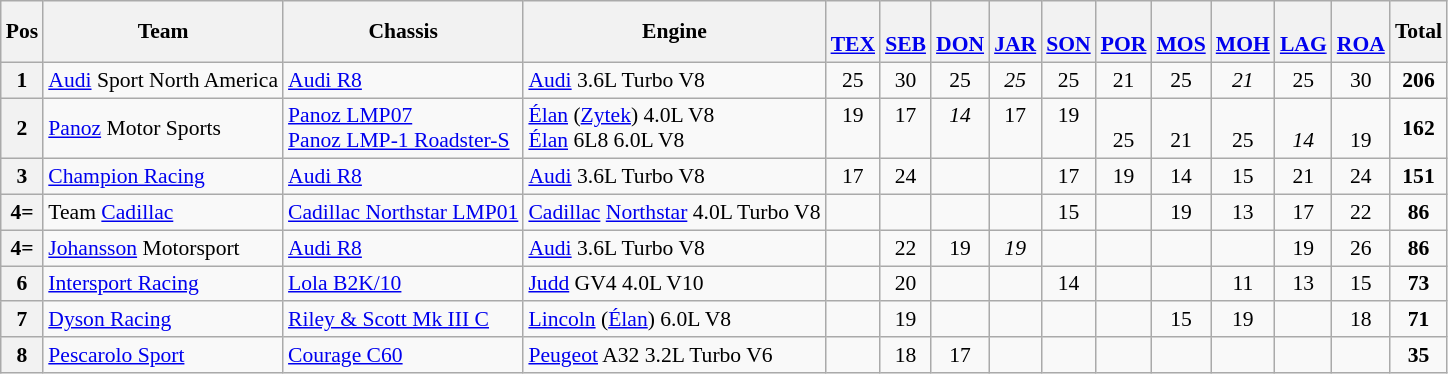<table class="wikitable" style="font-size: 90%;">
<tr>
<th>Pos</th>
<th>Team</th>
<th>Chassis</th>
<th>Engine</th>
<th><br><a href='#'>TEX</a></th>
<th><br><a href='#'>SEB</a></th>
<th><br><a href='#'>DON</a></th>
<th><br><a href='#'>JAR</a></th>
<th><br><a href='#'>SON</a></th>
<th><br><a href='#'>POR</a></th>
<th><br><a href='#'>MOS</a></th>
<th><br><a href='#'>MOH</a></th>
<th><br><a href='#'>LAG</a></th>
<th><br><a href='#'>ROA</a></th>
<th>Total</th>
</tr>
<tr>
<th>1</th>
<td> <a href='#'>Audi</a> Sport North America</td>
<td><a href='#'>Audi R8</a></td>
<td><a href='#'>Audi</a> 3.6L Turbo V8</td>
<td align="center">25</td>
<td align="center">30</td>
<td align="center">25</td>
<td align="center"><em>25</em></td>
<td align="center">25</td>
<td align="center">21</td>
<td align="center">25</td>
<td align="center"><em>21</em></td>
<td align="center">25</td>
<td align="center">30</td>
<td align="center"><strong>206</strong></td>
</tr>
<tr>
<th>2</th>
<td> <a href='#'>Panoz</a> Motor Sports</td>
<td><a href='#'>Panoz LMP07</a><br><a href='#'>Panoz LMP-1 Roadster-S</a></td>
<td><a href='#'>Élan</a> (<a href='#'>Zytek</a>) 4.0L V8<br><a href='#'>Élan</a> 6L8 6.0L V8</td>
<td align="center">19<br><br></td>
<td align="center">17<br><br></td>
<td align="center"><em>14</em><br><br></td>
<td align="center">17<br><br></td>
<td align="center">19<br><br></td>
<td align="center"><br>25</td>
<td align="center"><br>21</td>
<td align="center"><br>25</td>
<td align="center"><br><em>14</em></td>
<td align="center"><br>19</td>
<td align="center"><strong>162</strong></td>
</tr>
<tr>
<th>3</th>
<td> <a href='#'>Champion Racing</a></td>
<td><a href='#'>Audi R8</a></td>
<td><a href='#'>Audi</a> 3.6L Turbo V8</td>
<td align="center">17</td>
<td align="center">24</td>
<td></td>
<td></td>
<td align="center">17</td>
<td align="center">19</td>
<td align="center">14</td>
<td align="center">15</td>
<td align="center">21</td>
<td align="center">24</td>
<td align="center"><strong>151</strong></td>
</tr>
<tr>
<th>4=</th>
<td> Team <a href='#'>Cadillac</a></td>
<td><a href='#'>Cadillac Northstar LMP01</a></td>
<td><a href='#'>Cadillac</a> <a href='#'>Northstar</a> 4.0L Turbo V8</td>
<td></td>
<td></td>
<td></td>
<td></td>
<td align="center">15</td>
<td></td>
<td align="center">19</td>
<td align="center">13</td>
<td align="center">17</td>
<td align="center">22</td>
<td align="center"><strong>86</strong></td>
</tr>
<tr>
<th>4=</th>
<td> <a href='#'>Johansson</a> Motorsport</td>
<td><a href='#'>Audi R8</a></td>
<td><a href='#'>Audi</a> 3.6L Turbo V8</td>
<td></td>
<td align="center">22</td>
<td align="center">19</td>
<td align="center"><em>19</em></td>
<td></td>
<td></td>
<td></td>
<td></td>
<td align="center">19</td>
<td align="center">26</td>
<td align="center"><strong>86</strong></td>
</tr>
<tr>
<th>6</th>
<td> <a href='#'>Intersport Racing</a></td>
<td><a href='#'>Lola B2K/10</a></td>
<td><a href='#'>Judd</a> GV4 4.0L V10</td>
<td></td>
<td align="center">20</td>
<td></td>
<td></td>
<td align="center">14</td>
<td></td>
<td></td>
<td align="center">11</td>
<td align="center">13</td>
<td align="center">15</td>
<td align="center"><strong>73</strong></td>
</tr>
<tr>
<th>7</th>
<td> <a href='#'>Dyson Racing</a></td>
<td><a href='#'>Riley & Scott Mk III C</a></td>
<td><a href='#'>Lincoln</a> (<a href='#'>Élan</a>) 6.0L V8</td>
<td></td>
<td align="center">19</td>
<td></td>
<td></td>
<td></td>
<td></td>
<td align="center">15</td>
<td align="center">19</td>
<td></td>
<td align="center">18</td>
<td align="center"><strong>71</strong></td>
</tr>
<tr>
<th>8</th>
<td> <a href='#'>Pescarolo Sport</a></td>
<td><a href='#'>Courage C60</a></td>
<td><a href='#'>Peugeot</a> A32 3.2L Turbo V6</td>
<td></td>
<td align="center">18</td>
<td align="center">17</td>
<td></td>
<td></td>
<td></td>
<td></td>
<td></td>
<td></td>
<td></td>
<td align="center"><strong>35</strong></td>
</tr>
</table>
